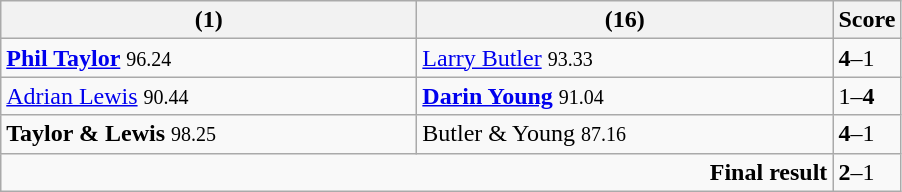<table class="wikitable">
<tr>
<th width=270><strong></strong> (1)</th>
<th width=270> (16)</th>
<th>Score</th>
</tr>
<tr>
<td><strong><a href='#'>Phil Taylor</a></strong> <small><span>96.24</span></small></td>
<td><a href='#'>Larry Butler</a> <small><span>93.33</span></small></td>
<td><strong>4</strong>–1</td>
</tr>
<tr>
<td><a href='#'>Adrian Lewis</a> <small><span>90.44</span></small></td>
<td><strong><a href='#'>Darin Young</a></strong> <small><span>91.04</span></small></td>
<td>1–<strong>4</strong></td>
</tr>
<tr>
<td><strong>Taylor & Lewis</strong> <small><span>98.25</span></small></td>
<td>Butler & Young <small><span>87.16</span></small></td>
<td><strong>4</strong>–1</td>
</tr>
<tr>
<td colspan="2" align="right"><strong>Final result</strong></td>
<td><strong>2</strong>–1</td>
</tr>
</table>
